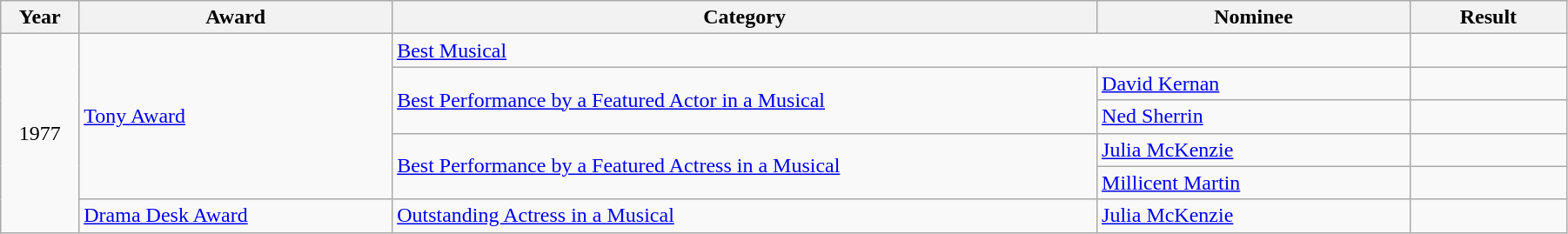<table class="wikitable" width="95%">
<tr>
<th width="5%">Year</th>
<th width="20%">Award</th>
<th width="45%">Category</th>
<th width="20%">Nominee</th>
<th width="10%">Result</th>
</tr>
<tr>
<td rowspan="6" align="center">1977</td>
<td rowspan="5"><a href='#'>Tony Award</a></td>
<td colspan="2"><a href='#'>Best Musical</a></td>
<td></td>
</tr>
<tr>
<td rowspan="2"><a href='#'>Best Performance by a Featured Actor in a Musical</a></td>
<td><a href='#'>David Kernan</a></td>
<td></td>
</tr>
<tr>
<td><a href='#'>Ned Sherrin</a></td>
<td></td>
</tr>
<tr>
<td rowspan="2"><a href='#'>Best Performance by a Featured Actress in a Musical</a></td>
<td><a href='#'>Julia McKenzie</a></td>
<td></td>
</tr>
<tr>
<td><a href='#'>Millicent Martin</a></td>
<td></td>
</tr>
<tr>
<td><a href='#'>Drama Desk Award</a></td>
<td><a href='#'>Outstanding Actress in a Musical</a></td>
<td><a href='#'>Julia McKenzie</a></td>
<td></td>
</tr>
</table>
